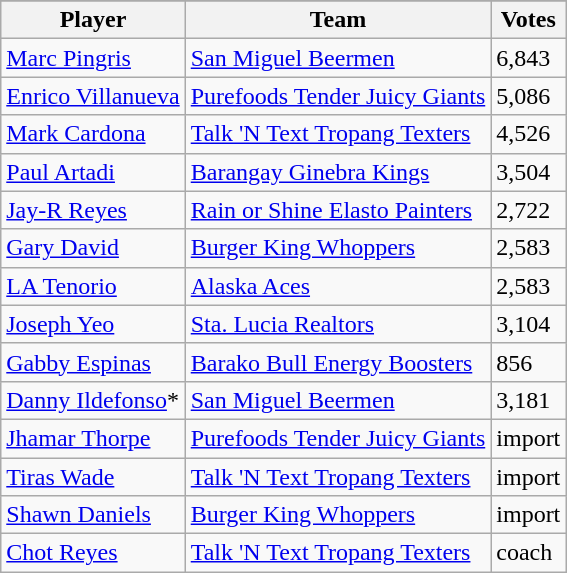<table class=wikitable>
<tr>
</tr>
<tr>
<th>Player</th>
<th>Team</th>
<th>Votes</th>
</tr>
<tr>
<td><a href='#'>Marc Pingris</a></td>
<td><a href='#'>San Miguel Beermen</a></td>
<td>6,843</td>
</tr>
<tr>
<td><a href='#'>Enrico Villanueva</a></td>
<td><a href='#'>Purefoods Tender Juicy Giants</a></td>
<td>5,086</td>
</tr>
<tr>
<td><a href='#'>Mark Cardona</a></td>
<td><a href='#'>Talk 'N Text Tropang Texters</a></td>
<td>4,526</td>
</tr>
<tr>
<td><a href='#'>Paul Artadi</a></td>
<td><a href='#'>Barangay Ginebra Kings</a></td>
<td>3,504</td>
</tr>
<tr>
<td><a href='#'>Jay-R Reyes</a></td>
<td><a href='#'>Rain or Shine Elasto Painters</a></td>
<td>2,722</td>
</tr>
<tr>
<td><a href='#'>Gary David</a></td>
<td><a href='#'>Burger King Whoppers</a></td>
<td>2,583</td>
</tr>
<tr>
<td><a href='#'>LA Tenorio</a></td>
<td><a href='#'>Alaska Aces</a></td>
<td>2,583</td>
</tr>
<tr>
<td><a href='#'>Joseph Yeo</a></td>
<td><a href='#'>Sta. Lucia Realtors</a></td>
<td>3,104</td>
</tr>
<tr>
<td><a href='#'>Gabby Espinas</a></td>
<td><a href='#'>Barako Bull Energy Boosters</a></td>
<td>856</td>
</tr>
<tr>
<td><a href='#'>Danny Ildefonso</a>*</td>
<td><a href='#'>San Miguel Beermen</a></td>
<td>3,181</td>
</tr>
<tr>
<td><a href='#'>Jhamar Thorpe</a></td>
<td><a href='#'>Purefoods Tender Juicy Giants</a></td>
<td>import</td>
</tr>
<tr>
<td><a href='#'>Tiras Wade</a></td>
<td><a href='#'>Talk 'N Text Tropang Texters</a></td>
<td>import</td>
</tr>
<tr>
<td><a href='#'>Shawn Daniels</a></td>
<td><a href='#'>Burger King Whoppers</a></td>
<td>import</td>
</tr>
<tr>
<td><a href='#'>Chot Reyes</a></td>
<td><a href='#'>Talk 'N Text Tropang Texters</a></td>
<td>coach</td>
</tr>
</table>
